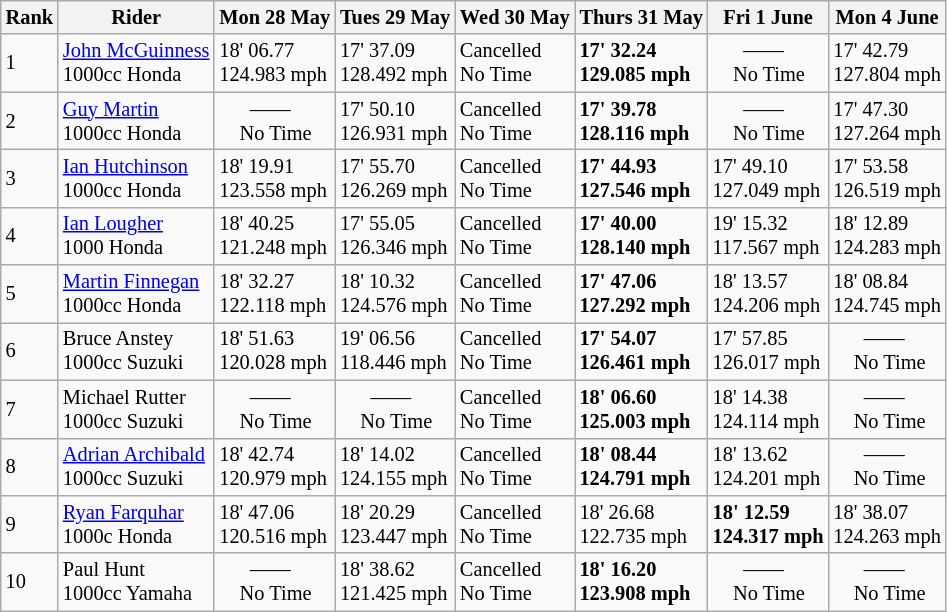<table class="wikitable" style="font-size: 85%;">
<tr style="background:#efefef;">
<th>Rank</th>
<th>Rider</th>
<th>Mon 28 May</th>
<th>Tues 29 May</th>
<th>Wed 30 May</th>
<th>Thurs 31 May</th>
<th>Fri 1 June</th>
<th>Mon 4 June</th>
</tr>
<tr>
<td>1</td>
<td> <a href='#'>John McGuinness</a> <br> 1000cc Honda</td>
<td>18' 06.77 <br> 124.983 mph</td>
<td>17' 37.09 <br> 128.492 mph</td>
<td>Cancelled <br> No Time</td>
<td><strong>17' 32.24 <br> 129.085 mph</strong></td>
<td>      ——<br>    No Time</td>
<td>17' 42.79 <br> 127.804 mph</td>
</tr>
<tr>
<td>2</td>
<td> <a href='#'>Guy Martin</a> <br> 1000cc Honda</td>
<td>      ——<br>    No Time</td>
<td>17' 50.10 <br> 126.931 mph</td>
<td>Cancelled <br> No Time</td>
<td><strong>17' 39.78 <br> 128.116 mph</strong></td>
<td>      ——<br>    No Time</td>
<td>17' 47.30 <br> 127.264 mph</td>
</tr>
<tr>
<td>3</td>
<td> <a href='#'>Ian Hutchinson</a> <br> 1000cc Honda</td>
<td>18' 19.91 <br> 123.558 mph</td>
<td>17' 55.70 <br> 126.269 mph</td>
<td>Cancelled <br> No Time</td>
<td><strong>17' 44.93 <br> 127.546 mph</strong></td>
<td>17' 49.10 <br> 127.049 mph</td>
<td>17' 53.58 <br> 126.519 mph</td>
</tr>
<tr>
<td>4</td>
<td> <a href='#'>Ian Lougher</a> <br> 1000 Honda</td>
<td>18' 40.25 <br> 121.248 mph</td>
<td>17' 55.05 <br> 126.346 mph</td>
<td>Cancelled <br> No Time</td>
<td><strong>17' 40.00 <br> 128.140 mph</strong></td>
<td>19' 15.32 <br> 117.567 mph</td>
<td>18' 12.89 <br> 124.283 mph</td>
</tr>
<tr>
<td>5</td>
<td> <a href='#'>Martin Finnegan</a> <br> 1000cc Honda</td>
<td>18' 32.27 <br> 122.118 mph</td>
<td>18' 10.32 <br> 124.576 mph</td>
<td>Cancelled <br> No Time</td>
<td><strong>17' 47.06 <br> 127.292 mph</strong></td>
<td>18' 13.57 <br> 124.206 mph</td>
<td>18' 08.84 <br> 124.745 mph</td>
</tr>
<tr>
<td>6</td>
<td> Bruce Anstey <br> 1000cc Suzuki</td>
<td>18' 51.63 <br> 120.028 mph</td>
<td>19' 06.56 <br> 118.446 mph</td>
<td>Cancelled <br> No Time</td>
<td><strong>17' 54.07 <br> 126.461 mph</strong></td>
<td>17' 57.85 <br> 126.017 mph</td>
<td>      ——<br>    No Time</td>
</tr>
<tr>
<td>7</td>
<td> Michael Rutter <br> 1000cc Suzuki</td>
<td>      ——<br>    No Time</td>
<td>      ——<br>    No Time</td>
<td>Cancelled <br> No Time</td>
<td><strong>18' 06.60 <br> 125.003 mph</strong></td>
<td>18' 14.38 <br> 124.114 mph</td>
<td>      ——<br>    No Time</td>
</tr>
<tr>
<td>8</td>
<td> <a href='#'>Adrian Archibald</a> <br> 1000cc Suzuki</td>
<td>18' 42.74 <br> 120.979 mph</td>
<td>18' 14.02 <br> 124.155 mph</td>
<td>Cancelled <br> No Time</td>
<td><strong>18' 08.44 <br> 124.791 mph</strong></td>
<td>18' 13.62 <br> 124.201 mph</td>
<td>      ——<br>    No Time</td>
</tr>
<tr>
<td>9</td>
<td> <a href='#'>Ryan Farquhar</a> <br> 1000c Honda</td>
<td>18' 47.06 <br> 120.516 mph</td>
<td>18' 20.29 <br> 123.447 mph</td>
<td>Cancelled <br> No Time</td>
<td>18' 26.68 <br> 122.735 mph</td>
<td><strong>18' 12.59 <br> 124.317 mph</strong></td>
<td>18' 38.07 <br> 124.263 mph</td>
</tr>
<tr>
<td>10</td>
<td> Paul Hunt <br> 1000cc Yamaha</td>
<td>      ——<br>    No Time</td>
<td>18' 38.62 <br> 121.425 mph</td>
<td>Cancelled <br> No Time</td>
<td><strong>18' 16.20 <br> 123.908 mph</strong></td>
<td>      ——<br>    No Time</td>
<td>      ——<br>    No Time</td>
</tr>
</table>
